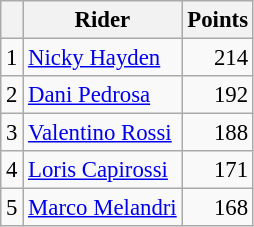<table class="wikitable" style="font-size: 95%;">
<tr>
<th></th>
<th>Rider</th>
<th>Points</th>
</tr>
<tr>
<td align=center>1</td>
<td> <a href='#'>Nicky Hayden</a></td>
<td align=right>214</td>
</tr>
<tr>
<td align=center>2</td>
<td> <a href='#'>Dani Pedrosa</a></td>
<td align=right>192</td>
</tr>
<tr>
<td align=center>3</td>
<td> <a href='#'>Valentino Rossi</a></td>
<td align=right>188</td>
</tr>
<tr>
<td align=center>4</td>
<td> <a href='#'>Loris Capirossi</a></td>
<td align=right>171</td>
</tr>
<tr>
<td align=center>5</td>
<td> <a href='#'>Marco Melandri</a></td>
<td align=right>168</td>
</tr>
</table>
